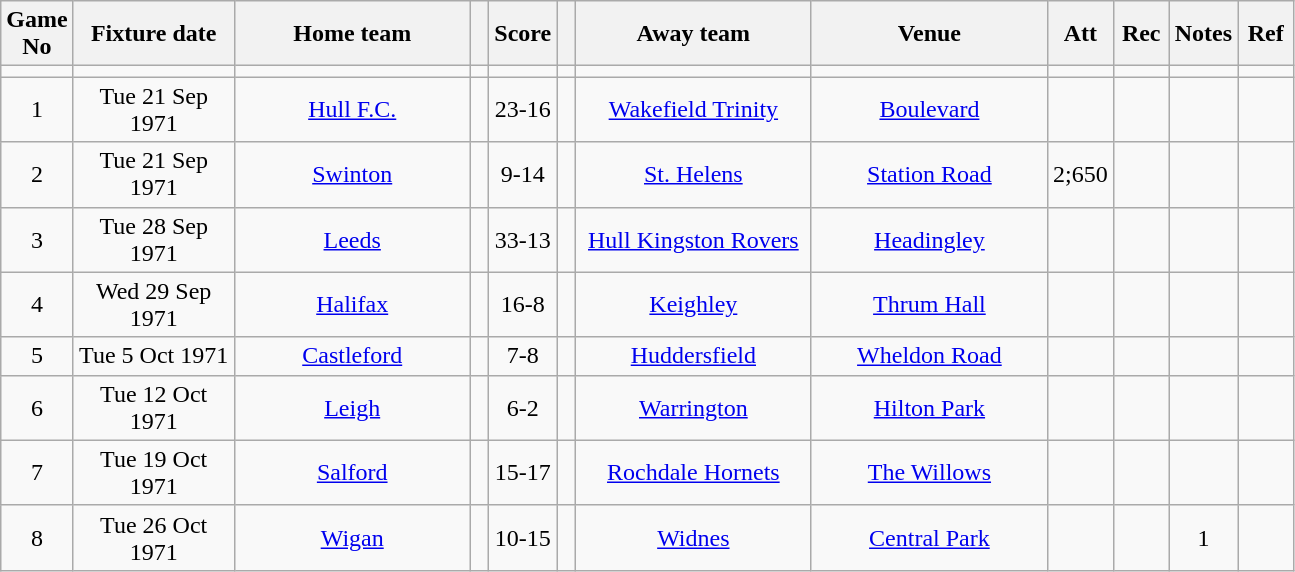<table class="wikitable" style="text-align:center;">
<tr>
<th width=20 abbr="No">Game No</th>
<th width=100 abbr="Date">Fixture date</th>
<th width=150 abbr="Home team">Home team</th>
<th width=5 abbr="space"></th>
<th width=20 abbr="Score">Score</th>
<th width=5 abbr="space"></th>
<th width=150 abbr="Away team">Away team</th>
<th width=150 abbr="Venue">Venue</th>
<th width=30 abbr="Att">Att</th>
<th width=30 abbr="Rec">Rec</th>
<th width=20 abbr="Notes">Notes</th>
<th width=30 abbr="Ref">Ref</th>
</tr>
<tr>
<td></td>
<td></td>
<td></td>
<td></td>
<td></td>
<td></td>
<td></td>
<td></td>
<td></td>
<td></td>
<td></td>
<td></td>
</tr>
<tr>
<td>1</td>
<td>Tue 21 Sep 1971</td>
<td><a href='#'>Hull F.C.</a></td>
<td></td>
<td>23-16</td>
<td></td>
<td><a href='#'>Wakefield Trinity</a></td>
<td><a href='#'>Boulevard</a></td>
<td></td>
<td></td>
<td></td>
<td></td>
</tr>
<tr>
<td>2</td>
<td>Tue 21 Sep 1971</td>
<td><a href='#'>Swinton</a></td>
<td></td>
<td>9-14</td>
<td></td>
<td><a href='#'>St. Helens</a></td>
<td><a href='#'>Station Road</a></td>
<td>2;650</td>
<td></td>
<td></td>
<td></td>
</tr>
<tr>
<td>3</td>
<td>Tue 28 Sep 1971</td>
<td><a href='#'>Leeds</a></td>
<td></td>
<td>33-13</td>
<td></td>
<td><a href='#'>Hull Kingston Rovers</a></td>
<td><a href='#'>Headingley</a></td>
<td></td>
<td></td>
<td></td>
<td></td>
</tr>
<tr>
<td>4</td>
<td>Wed 29 Sep 1971</td>
<td><a href='#'>Halifax</a></td>
<td></td>
<td>16-8</td>
<td></td>
<td><a href='#'>Keighley</a></td>
<td><a href='#'>Thrum Hall</a></td>
<td></td>
<td></td>
<td></td>
<td></td>
</tr>
<tr>
<td>5</td>
<td>Tue 5 Oct 1971</td>
<td><a href='#'>Castleford</a></td>
<td></td>
<td>7-8</td>
<td></td>
<td><a href='#'>Huddersfield</a></td>
<td><a href='#'>Wheldon Road</a></td>
<td></td>
<td></td>
<td></td>
<td></td>
</tr>
<tr>
<td>6</td>
<td>Tue 12 Oct 1971</td>
<td><a href='#'>Leigh</a></td>
<td></td>
<td>6-2</td>
<td></td>
<td><a href='#'>Warrington</a></td>
<td><a href='#'>Hilton Park</a></td>
<td></td>
<td></td>
<td></td>
<td></td>
</tr>
<tr>
<td>7</td>
<td>Tue 19 Oct 1971</td>
<td><a href='#'>Salford</a></td>
<td></td>
<td>15-17</td>
<td></td>
<td><a href='#'>Rochdale Hornets</a></td>
<td><a href='#'>The Willows</a></td>
<td></td>
<td></td>
<td></td>
<td></td>
</tr>
<tr>
<td>8</td>
<td>Tue 26 Oct 1971</td>
<td><a href='#'>Wigan</a></td>
<td></td>
<td>10-15</td>
<td></td>
<td><a href='#'>Widnes</a></td>
<td><a href='#'>Central Park</a></td>
<td></td>
<td></td>
<td>1</td>
<td></td>
</tr>
</table>
